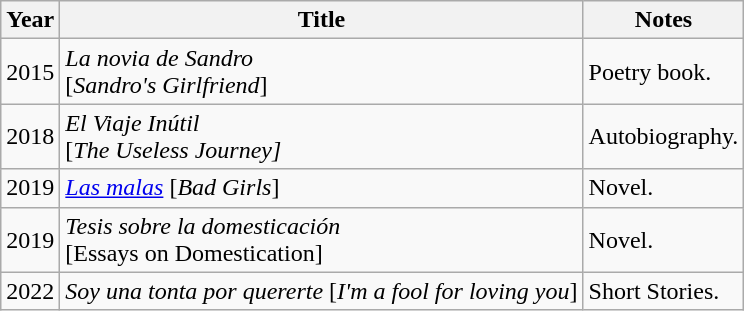<table class="wikitable">
<tr>
<th>Year</th>
<th>Title</th>
<th>Notes</th>
</tr>
<tr>
<td>2015</td>
<td><em>La novia de Sandro</em><br>[<em>Sandro's Girlfriend</em>]</td>
<td>Poetry book.</td>
</tr>
<tr>
<td>2018</td>
<td><em>El Viaje Inútil</em><br>[<em>The Useless Journey]</em></td>
<td>Autobiography.</td>
</tr>
<tr>
<td>2019</td>
<td><em><a href='#'>Las malas</a></em> [<em>Bad Girls</em>]</td>
<td>Novel.</td>
</tr>
<tr>
<td>2019</td>
<td><em>Tesis sobre la domesticación</em><br>[Essays on Domestication]</td>
<td>Novel.</td>
</tr>
<tr>
<td>2022</td>
<td><em>Soy una tonta por quererte</em> [<em>I'm a fool for loving you</em>]</td>
<td>Short Stories.</td>
</tr>
</table>
